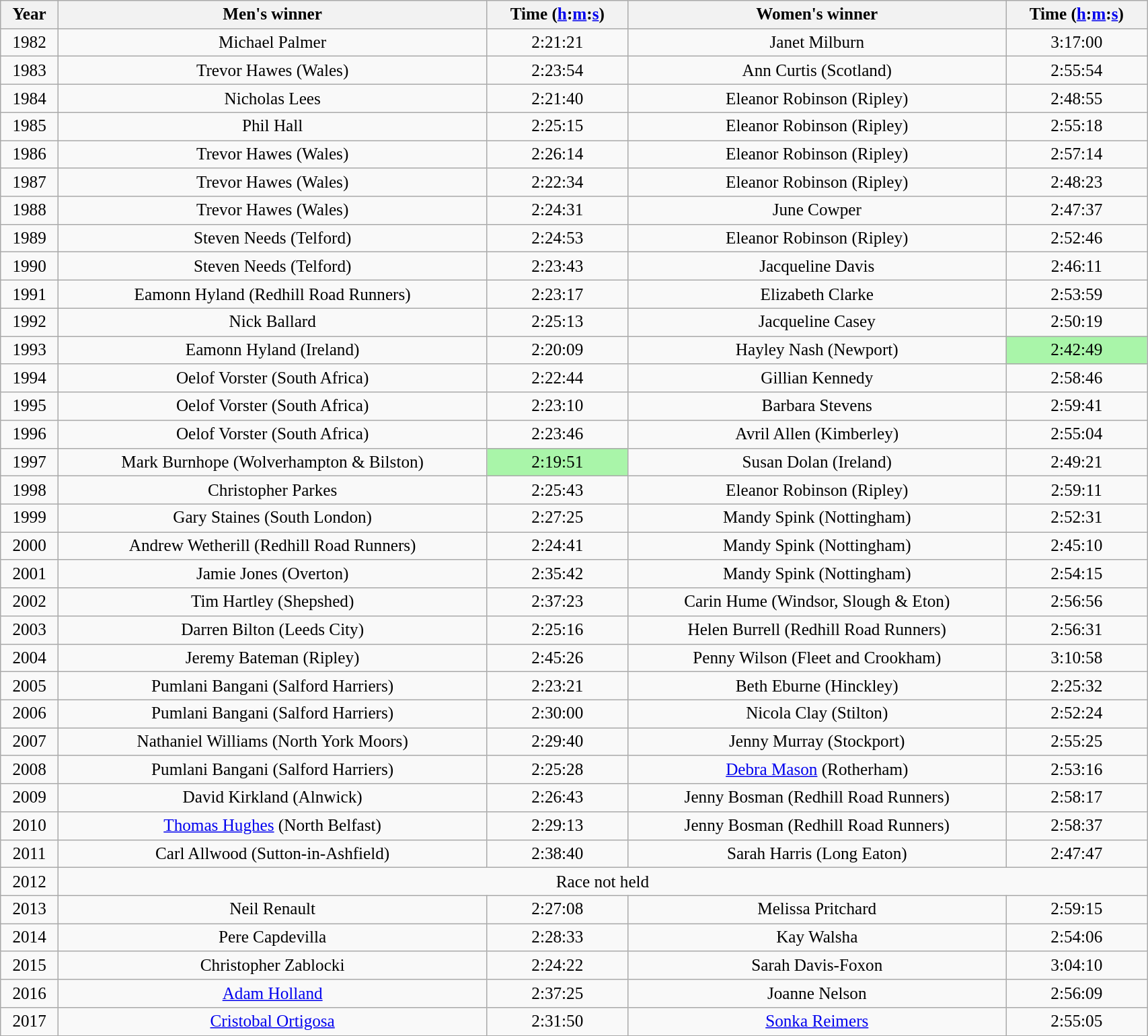<table class="wikitable"  style="text-align:center; font-size:105%; width:90%;">
<tr>
<th>Year</th>
<th>Men's winner</th>
<th>Time (<a href='#'>h</a>:<a href='#'>m</a>:<a href='#'>s</a>)</th>
<th>Women's winner</th>
<th>Time (<a href='#'>h</a>:<a href='#'>m</a>:<a href='#'>s</a>)</th>
</tr>
<tr>
<td>1982</td>
<td>Michael Palmer</td>
<td>2:21:21</td>
<td>Janet Milburn</td>
<td>3:17:00</td>
</tr>
<tr>
<td>1983</td>
<td>Trevor Hawes (Wales)</td>
<td>2:23:54</td>
<td>Ann Curtis (Scotland)</td>
<td>2:55:54</td>
</tr>
<tr>
<td>1984</td>
<td>Nicholas Lees</td>
<td>2:21:40</td>
<td>Eleanor Robinson (Ripley)</td>
<td>2:48:55</td>
</tr>
<tr>
<td>1985</td>
<td>Phil Hall</td>
<td>2:25:15</td>
<td>Eleanor Robinson (Ripley)</td>
<td>2:55:18</td>
</tr>
<tr>
<td>1986</td>
<td>Trevor Hawes (Wales)</td>
<td>2:26:14</td>
<td>Eleanor Robinson (Ripley)</td>
<td>2:57:14</td>
</tr>
<tr>
<td>1987</td>
<td>Trevor Hawes (Wales)</td>
<td>2:22:34</td>
<td>Eleanor Robinson (Ripley)</td>
<td>2:48:23</td>
</tr>
<tr>
<td>1988</td>
<td>Trevor Hawes (Wales)</td>
<td>2:24:31</td>
<td>June Cowper</td>
<td>2:47:37</td>
</tr>
<tr>
<td>1989</td>
<td>Steven Needs (Telford)</td>
<td>2:24:53</td>
<td>Eleanor Robinson (Ripley)</td>
<td>2:52:46</td>
</tr>
<tr>
<td>1990</td>
<td>Steven Needs (Telford)</td>
<td>2:23:43</td>
<td>Jacqueline Davis</td>
<td>2:46:11</td>
</tr>
<tr>
<td>1991</td>
<td>Eamonn Hyland (Redhill Road Runners)</td>
<td>2:23:17</td>
<td>Elizabeth Clarke</td>
<td>2:53:59</td>
</tr>
<tr>
<td>1992</td>
<td>Nick Ballard</td>
<td>2:25:13</td>
<td>Jacqueline Casey</td>
<td>2:50:19</td>
</tr>
<tr>
<td>1993</td>
<td>Eamonn Hyland (Ireland)</td>
<td>2:20:09</td>
<td>Hayley Nash (Newport)</td>
<td style="background:#a9f5a9;">2:42:49</td>
</tr>
<tr>
<td>1994</td>
<td>Oelof Vorster (South Africa)</td>
<td>2:22:44</td>
<td>Gillian Kennedy</td>
<td>2:58:46</td>
</tr>
<tr>
<td>1995</td>
<td>Oelof Vorster (South Africa)</td>
<td>2:23:10</td>
<td>Barbara Stevens</td>
<td>2:59:41</td>
</tr>
<tr>
<td>1996</td>
<td>Oelof Vorster (South Africa)</td>
<td>2:23:46</td>
<td>Avril Allen (Kimberley)</td>
<td>2:55:04</td>
</tr>
<tr>
<td>1997</td>
<td>Mark Burnhope (Wolverhampton & Bilston)</td>
<td style="background:#a9f5a9;">2:19:51</td>
<td>Susan Dolan (Ireland)</td>
<td>2:49:21</td>
</tr>
<tr>
<td>1998</td>
<td>Christopher Parkes</td>
<td>2:25:43</td>
<td>Eleanor Robinson (Ripley)</td>
<td>2:59:11</td>
</tr>
<tr>
<td>1999</td>
<td>Gary Staines (South London)</td>
<td>2:27:25</td>
<td>Mandy Spink (Nottingham)</td>
<td>2:52:31</td>
</tr>
<tr>
<td>2000</td>
<td>Andrew Wetherill (Redhill Road Runners)</td>
<td>2:24:41</td>
<td>Mandy Spink (Nottingham)</td>
<td>2:45:10</td>
</tr>
<tr>
<td>2001</td>
<td>Jamie Jones (Overton)</td>
<td>2:35:42</td>
<td>Mandy Spink (Nottingham)</td>
<td>2:54:15</td>
</tr>
<tr>
<td>2002</td>
<td>Tim Hartley (Shepshed)</td>
<td>2:37:23</td>
<td>Carin Hume (Windsor, Slough & Eton)</td>
<td>2:56:56</td>
</tr>
<tr>
<td>2003</td>
<td>Darren Bilton (Leeds City)</td>
<td>2:25:16</td>
<td>Helen Burrell (Redhill Road Runners)</td>
<td>2:56:31</td>
</tr>
<tr>
<td>2004</td>
<td>Jeremy Bateman (Ripley)</td>
<td>2:45:26</td>
<td>Penny Wilson (Fleet and Crookham)</td>
<td>3:10:58</td>
</tr>
<tr>
<td>2005</td>
<td>Pumlani Bangani (Salford Harriers)</td>
<td>2:23:21</td>
<td>Beth Eburne (Hinckley)</td>
<td>2:25:32</td>
</tr>
<tr>
<td>2006</td>
<td>Pumlani Bangani (Salford Harriers)</td>
<td>2:30:00</td>
<td>Nicola Clay (Stilton)</td>
<td>2:52:24</td>
</tr>
<tr>
<td>2007</td>
<td>Nathaniel Williams (North York Moors)</td>
<td>2:29:40</td>
<td>Jenny Murray (Stockport)</td>
<td>2:55:25</td>
</tr>
<tr>
<td>2008</td>
<td>Pumlani Bangani (Salford Harriers)</td>
<td>2:25:28</td>
<td><a href='#'>Debra Mason</a> (Rotherham)</td>
<td>2:53:16</td>
</tr>
<tr>
<td>2009</td>
<td>David Kirkland (Alnwick)</td>
<td>2:26:43</td>
<td>Jenny Bosman (Redhill Road Runners)</td>
<td>2:58:17</td>
</tr>
<tr>
<td>2010</td>
<td><a href='#'>Thomas Hughes</a> (North Belfast)</td>
<td>2:29:13</td>
<td>Jenny Bosman (Redhill Road Runners)</td>
<td>2:58:37</td>
</tr>
<tr>
<td>2011</td>
<td>Carl Allwood (Sutton-in-Ashfield)</td>
<td>2:38:40</td>
<td>Sarah Harris (Long Eaton)</td>
<td>2:47:47</td>
</tr>
<tr>
<td>2012</td>
<td colspan=4>Race not held </td>
</tr>
<tr>
<td>2013</td>
<td>Neil Renault</td>
<td>2:27:08</td>
<td>Melissa Pritchard</td>
<td>2:59:15</td>
</tr>
<tr>
<td>2014</td>
<td>Pere Capdevilla</td>
<td>2:28:33</td>
<td>Kay Walsha</td>
<td>2:54:06</td>
</tr>
<tr>
<td>2015</td>
<td>Christopher Zablocki</td>
<td>2:24:22</td>
<td>Sarah Davis-Foxon</td>
<td>3:04:10</td>
</tr>
<tr>
<td>2016</td>
<td><a href='#'>Adam Holland</a></td>
<td>2:37:25</td>
<td>Joanne Nelson</td>
<td>2:56:09</td>
</tr>
<tr>
<td>2017</td>
<td><a href='#'>Cristobal Ortigosa</a></td>
<td>2:31:50</td>
<td><a href='#'>Sonka Reimers</a></td>
<td>2:55:05</td>
</tr>
<tr>
</tr>
</table>
